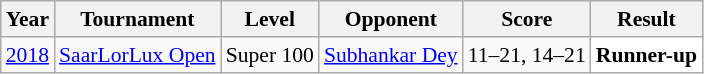<table class="sortable wikitable" style="font-size: 90%;">
<tr>
<th>Year</th>
<th>Tournament</th>
<th>Level</th>
<th>Opponent</th>
<th>Score</th>
<th>Result</th>
</tr>
<tr>
<td align="center"><a href='#'>2018</a></td>
<td align="left"><a href='#'>SaarLorLux Open</a></td>
<td align="left">Super 100</td>
<td align="left"> <a href='#'>Subhankar Dey</a></td>
<td align="left">11–21, 14–21</td>
<td style="text-align:left; background:white"> <strong>Runner-up</strong></td>
</tr>
</table>
